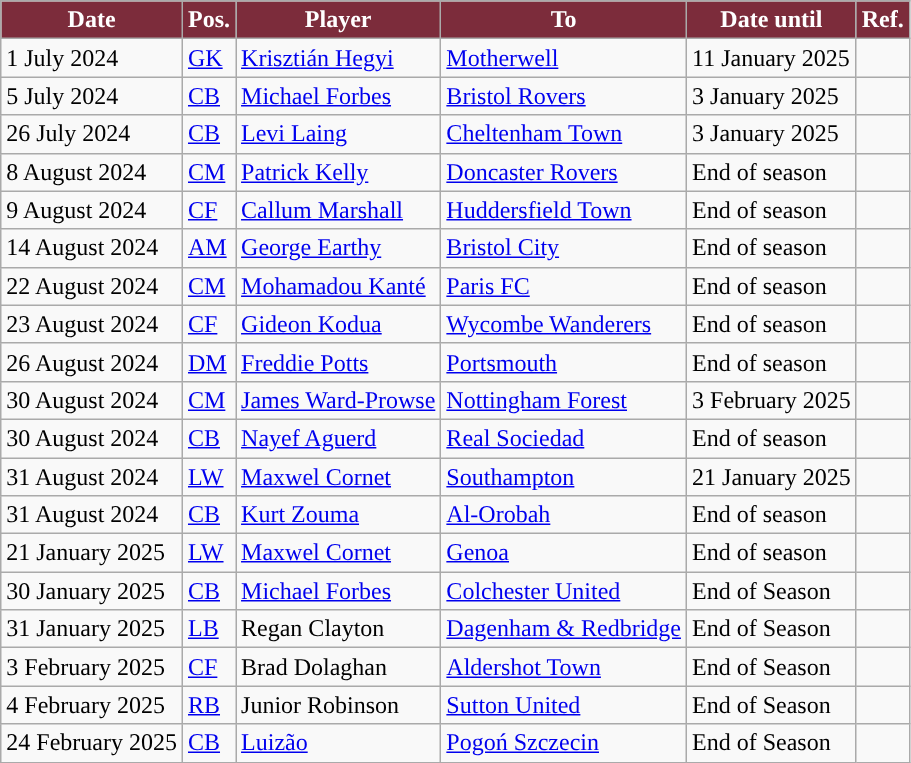<table class="wikitable plainrowheaders sortable">
<tr>
<th style="background:#7C2C3B; color:#FFFFFF; ">Date</th>
<th style="background:#7C2C3B; color:#FFFFFF; ">Pos.</th>
<th style="background:#7C2C3B; color:#FFFFFF; ">Player</th>
<th style="background:#7C2C3B; color:#FFFFFF; ">To</th>
<th style="background:#7C2C3B; color:#FFFFFF; ">Date until</th>
<th style="background:#7C2C3B; color:#FFFFFF; ">Ref.</th>
</tr>
<tr>
<td>1 July 2024</td>
<td><a href='#'>GK</a></td>
<td> <a href='#'>Krisztián Hegyi</a></td>
<td> <a href='#'>Motherwell</a></td>
<td>11 January 2025</td>
<td></td>
</tr>
<tr>
<td>5 July 2024</td>
<td><a href='#'>CB</a></td>
<td> <a href='#'>Michael Forbes</a></td>
<td> <a href='#'>Bristol Rovers</a></td>
<td>3 January 2025</td>
<td></td>
</tr>
<tr>
<td>26 July 2024</td>
<td><a href='#'>CB</a></td>
<td> <a href='#'>Levi Laing</a></td>
<td> <a href='#'>Cheltenham Town</a></td>
<td>3 January 2025</td>
<td></td>
</tr>
<tr>
<td>8 August 2024</td>
<td><a href='#'>CM</a></td>
<td> <a href='#'>Patrick Kelly</a></td>
<td> <a href='#'>Doncaster Rovers</a></td>
<td>End of season</td>
<td></td>
</tr>
<tr>
<td>9 August 2024</td>
<td><a href='#'>CF</a></td>
<td> <a href='#'>Callum Marshall</a></td>
<td> <a href='#'>Huddersfield Town</a></td>
<td>End of season</td>
<td></td>
</tr>
<tr>
<td>14 August 2024</td>
<td><a href='#'>AM</a></td>
<td> <a href='#'>George Earthy</a></td>
<td> <a href='#'>Bristol City</a></td>
<td>End of season</td>
<td></td>
</tr>
<tr>
<td>22 August 2024</td>
<td><a href='#'>CM</a></td>
<td> <a href='#'>Mohamadou Kanté</a></td>
<td> <a href='#'>Paris FC</a></td>
<td>End of season</td>
<td></td>
</tr>
<tr>
<td>23 August 2024</td>
<td><a href='#'>CF</a></td>
<td> <a href='#'>Gideon Kodua</a></td>
<td> <a href='#'>Wycombe Wanderers</a></td>
<td>End of season</td>
<td></td>
</tr>
<tr>
<td>26 August 2024</td>
<td><a href='#'>DM</a></td>
<td> <a href='#'>Freddie Potts</a></td>
<td> <a href='#'>Portsmouth</a></td>
<td>End of season</td>
<td></td>
</tr>
<tr>
<td>30 August 2024</td>
<td><a href='#'>CM</a></td>
<td> <a href='#'>James Ward-Prowse</a></td>
<td> <a href='#'>Nottingham Forest</a></td>
<td>3 February 2025</td>
<td></td>
</tr>
<tr>
<td>30 August 2024</td>
<td><a href='#'>CB</a></td>
<td> <a href='#'>Nayef Aguerd</a></td>
<td> <a href='#'>Real Sociedad</a></td>
<td>End of season</td>
<td></td>
</tr>
<tr>
<td>31 August 2024</td>
<td><a href='#'>LW</a></td>
<td> <a href='#'>Maxwel Cornet</a></td>
<td> <a href='#'>Southampton</a></td>
<td>21 January 2025</td>
<td></td>
</tr>
<tr>
<td>31 August 2024</td>
<td><a href='#'>CB</a></td>
<td> <a href='#'>Kurt Zouma</a></td>
<td> <a href='#'>Al-Orobah</a></td>
<td>End of season</td>
<td></td>
</tr>
<tr>
<td>21 January 2025</td>
<td><a href='#'>LW</a></td>
<td> <a href='#'>Maxwel Cornet</a></td>
<td> <a href='#'>Genoa</a></td>
<td>End of season</td>
<td></td>
</tr>
<tr>
<td>30 January 2025</td>
<td><a href='#'>CB</a></td>
<td> <a href='#'>Michael Forbes</a></td>
<td> <a href='#'>Colchester United</a></td>
<td>End of Season</td>
<td></td>
</tr>
<tr>
<td>31 January 2025</td>
<td><a href='#'>LB</a></td>
<td> Regan Clayton</td>
<td> <a href='#'>Dagenham & Redbridge</a></td>
<td>End of Season</td>
<td></td>
</tr>
<tr>
<td>3 February 2025</td>
<td><a href='#'>CF</a></td>
<td> Brad Dolaghan</td>
<td> <a href='#'>Aldershot Town</a></td>
<td>End of Season</td>
<td></td>
</tr>
<tr>
<td>4 February 2025</td>
<td><a href='#'>RB</a></td>
<td> Junior Robinson</td>
<td> <a href='#'>Sutton United</a></td>
<td>End of Season</td>
<td></td>
</tr>
<tr>
<td>24 February 2025</td>
<td><a href='#'>CB</a></td>
<td> <a href='#'>Luizão</a></td>
<td> <a href='#'>Pogoń Szczecin</a></td>
<td>End of Season</td>
<td></td>
</tr>
</table>
